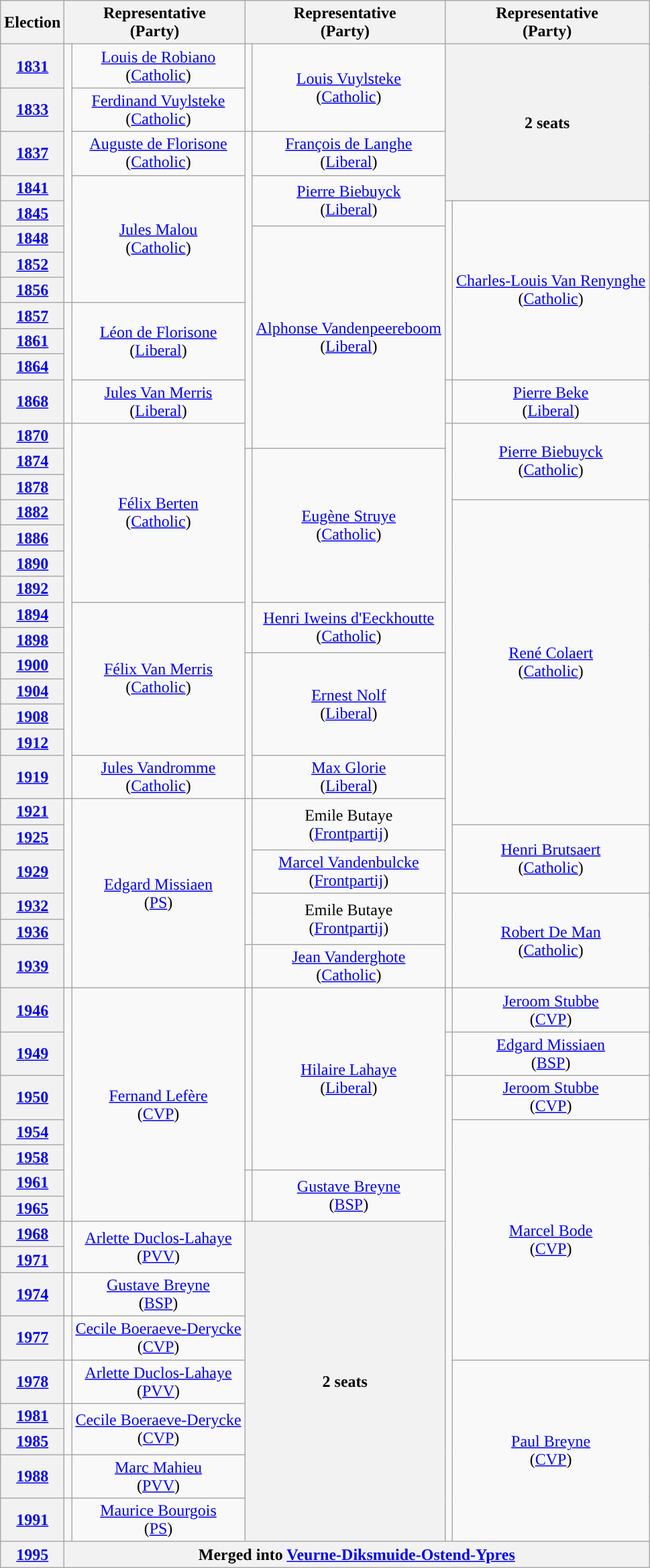<table class="wikitable" style="text-align:center">
<tr>
<th>Election</th>
<th colspan=2>Representative<br>(Party)</th>
<th colspan=2>Representative<br>(Party)</th>
<th colspan=2>Representative<br>(Party)</th>
</tr>
<tr>
<th><a href='#'>1831</a></th>
<td rowspan=8; style="background-color: "></td>
<td rowspan=1><a href='#'>Louis de Robiano</a><br>(<a href='#'>Catholic</a>)</td>
<td rowspan=2; style="background-color: "></td>
<td rowspan=2><a href='#'>Louis Vuylsteke</a><br>(<a href='#'>Catholic</a>)</td>
<th rowspan=4; colspan=2>2 seats</th>
</tr>
<tr>
<th><a href='#'>1833</a></th>
<td rowspan=1><a href='#'>Ferdinand Vuylsteke</a><br>(<a href='#'>Catholic</a>)</td>
</tr>
<tr>
<th><a href='#'>1837</a></th>
<td rowspan=1><a href='#'>Auguste de Florisone</a><br>(<a href='#'>Catholic</a>)</td>
<td rowspan=11; style="background-color: "></td>
<td rowspan=1><a href='#'>François de Langhe</a><br>(<a href='#'>Liberal</a>)</td>
</tr>
<tr>
<th><a href='#'>1841</a></th>
<td rowspan=5><a href='#'>Jules Malou</a><br>(<a href='#'>Catholic</a>)</td>
<td rowspan=2><a href='#'>Pierre Biebuyck</a><br>(<a href='#'>Liberal</a>)</td>
</tr>
<tr>
<th><a href='#'>1845</a></th>
<td rowspan=7; style="background-color: "></td>
<td rowspan=7><a href='#'>Charles-Louis Van Renynghe</a><br>(<a href='#'>Catholic</a>)</td>
</tr>
<tr>
<th><a href='#'>1848</a></th>
<td rowspan=8><a href='#'>Alphonse Vandenpeereboom</a><br>(<a href='#'>Liberal</a>)</td>
</tr>
<tr>
<th><a href='#'>1852</a></th>
</tr>
<tr>
<th><a href='#'>1856</a></th>
</tr>
<tr>
<th><a href='#'>1857</a></th>
<td rowspan=4; style="background-color: "></td>
<td rowspan=3><a href='#'>Léon de Florisone</a><br>(<a href='#'>Liberal</a>)</td>
</tr>
<tr>
<th><a href='#'>1861</a></th>
</tr>
<tr>
<th><a href='#'>1864</a></th>
</tr>
<tr>
<th><a href='#'>1868</a></th>
<td rowspan=1><a href='#'>Jules Van Merris</a><br>(<a href='#'>Liberal</a>)</td>
<td rowspan=1; style="background-color: "></td>
<td rowspan=1><a href='#'>Pierre Beke</a><br>(<a href='#'>Liberal</a>)</td>
</tr>
<tr>
<th><a href='#'>1870</a></th>
<td rowspan=14; style="background-color: "></td>
<td rowspan=7><a href='#'>Félix Berten</a><br>(<a href='#'>Catholic</a>)</td>
<td rowspan=20; style="background-color: "></td>
<td rowspan=3><a href='#'>Pierre Biebuyck</a><br>(<a href='#'>Catholic</a>)</td>
</tr>
<tr>
<th><a href='#'>1874</a></th>
<td rowspan=8; style="background-color: "></td>
<td rowspan=6><a href='#'>Eugène Struye</a><br>(<a href='#'>Catholic</a>)</td>
</tr>
<tr>
<th><a href='#'>1878</a></th>
</tr>
<tr>
<th><a href='#'>1882</a></th>
<td rowspan=12><a href='#'>René Colaert</a><br>(<a href='#'>Catholic</a>)</td>
</tr>
<tr>
<th><a href='#'>1886</a></th>
</tr>
<tr>
<th><a href='#'>1890</a></th>
</tr>
<tr>
<th><a href='#'>1892</a></th>
</tr>
<tr>
<th><a href='#'>1894</a></th>
<td rowspan=6><a href='#'>Félix Van Merris</a><br>(<a href='#'>Catholic</a>)</td>
<td rowspan=2><a href='#'>Henri Iweins d'Eeckhoutte</a><br>(<a href='#'>Catholic</a>)</td>
</tr>
<tr>
<th><a href='#'>1898</a></th>
</tr>
<tr>
<th><a href='#'>1900</a></th>
<td rowspan=5; style="background-color: "></td>
<td rowspan=4><a href='#'>Ernest Nolf</a><br>(<a href='#'>Liberal</a>)</td>
</tr>
<tr>
<th><a href='#'>1904</a></th>
</tr>
<tr>
<th><a href='#'>1908</a></th>
</tr>
<tr>
<th><a href='#'>1912</a></th>
</tr>
<tr>
<th><a href='#'>1919</a></th>
<td rowspan=1><a href='#'>Jules Vandromme</a><br>(<a href='#'>Catholic</a>)</td>
<td rowspan=1><a href='#'>Max Glorie</a><br>(<a href='#'>Liberal</a>)</td>
</tr>
<tr>
<th><a href='#'>1921</a></th>
<td rowspan=6; style="background-color: "></td>
<td rowspan=6><a href='#'>Edgard Missiaen</a><br>(<a href='#'>PS</a>)</td>
<td rowspan=5; style="background-color: "></td>
<td rowspan=2>Emile Butaye<br>(<a href='#'>Frontpartij</a>)</td>
</tr>
<tr>
<th><a href='#'>1925</a></th>
<td rowspan=2><a href='#'>Henri Brutsaert</a><br>(<a href='#'>Catholic</a>)</td>
</tr>
<tr>
<th><a href='#'>1929</a></th>
<td rowspan=1><a href='#'>Marcel Vandenbulcke</a><br>(<a href='#'>Frontpartij</a>)</td>
</tr>
<tr>
<th><a href='#'>1932</a></th>
<td rowspan=2>Emile Butaye<br>(<a href='#'>Frontpartij</a>)</td>
<td rowspan=3><a href='#'>Robert De Man</a><br>(<a href='#'>Catholic</a>)</td>
</tr>
<tr>
<th><a href='#'>1936</a></th>
</tr>
<tr>
<th><a href='#'>1939</a></th>
<td rowspan=1; style="background-color: "></td>
<td rowspan=1><a href='#'>Jean Vanderghote</a><br>(<a href='#'>Catholic</a>)</td>
</tr>
<tr>
<th><a href='#'>1946</a></th>
<td rowspan=7; style="background-color: "></td>
<td rowspan=7><a href='#'>Fernand Lefère</a><br>(<a href='#'>CVP</a>)</td>
<td rowspan=5; style="background-color: "></td>
<td rowspan=5><a href='#'>Hilaire Lahaye</a><br>(<a href='#'>Liberal</a>)</td>
<td rowspan=1; style="background-color: "></td>
<td rowspan=1><a href='#'>Jeroom Stubbe</a><br>(<a href='#'>CVP</a>)</td>
</tr>
<tr>
<th><a href='#'>1949</a></th>
<td rowspan=1; style="background-color: "></td>
<td rowspan=1><a href='#'>Edgard Missiaen</a><br>(<a href='#'>BSP</a>)</td>
</tr>
<tr>
<th><a href='#'>1950</a></th>
<td rowspan=14; style="background-color: "></td>
<td rowspan=1><a href='#'>Jeroom Stubbe</a><br>(<a href='#'>CVP</a>)</td>
</tr>
<tr>
<th><a href='#'>1954</a></th>
<td rowspan=8><a href='#'>Marcel Bode</a><br>(<a href='#'>CVP</a>)</td>
</tr>
<tr>
<th><a href='#'>1958</a></th>
</tr>
<tr>
<th><a href='#'>1961</a></th>
<td rowspan=2; style="background-color: "></td>
<td rowspan=2><a href='#'>Gustave Breyne</a><br>(<a href='#'>BSP</a>)</td>
</tr>
<tr>
<th><a href='#'>1965</a></th>
</tr>
<tr>
<th><a href='#'>1968</a></th>
<td rowspan=2; style="background-color: "></td>
<td rowspan=2><a href='#'>Arlette Duclos-Lahaye</a><br>(<a href='#'>PVV</a>)</td>
<th rowspan=9; colspan=2>2 seats</th>
</tr>
<tr>
<th><a href='#'>1971</a></th>
</tr>
<tr>
<th><a href='#'>1974</a></th>
<td rowspan=1; style="background-color: "></td>
<td rowspan=1><a href='#'>Gustave Breyne</a><br>(<a href='#'>BSP</a>)</td>
</tr>
<tr>
<th><a href='#'>1977</a></th>
<td rowspan=1; style="background-color: "></td>
<td rowspan=1><a href='#'>Cecile Boeraeve-Derycke</a><br>(<a href='#'>CVP</a>)</td>
</tr>
<tr>
<th><a href='#'>1978</a></th>
<td rowspan=1; style="background-color: "></td>
<td rowspan=1><a href='#'>Arlette Duclos-Lahaye</a><br>(<a href='#'>PVV</a>)</td>
<td rowspan=5><a href='#'>Paul Breyne</a><br>(<a href='#'>CVP</a>)</td>
</tr>
<tr>
<th><a href='#'>1981</a></th>
<td rowspan=2; style="background-color: "></td>
<td rowspan=2><a href='#'>Cecile Boeraeve-Derycke</a><br>(<a href='#'>CVP</a>)</td>
</tr>
<tr>
<th><a href='#'>1985</a></th>
</tr>
<tr>
<th><a href='#'>1988</a></th>
<td rowspan=1; style="background-color: "></td>
<td rowspan=1><a href='#'>Marc Mahieu</a><br>(<a href='#'>PVV</a>)</td>
</tr>
<tr>
<th><a href='#'>1991</a></th>
<td rowspan=1; style="background-color: "></td>
<td rowspan=1><a href='#'>Maurice Bourgois</a><br>(<a href='#'>PS</a>)</td>
</tr>
<tr>
<th><a href='#'>1995</a></th>
<th colspan=6>Merged into <a href='#'>Veurne-Diksmuide-Ostend-Ypres</a></th>
</tr>
</table>
